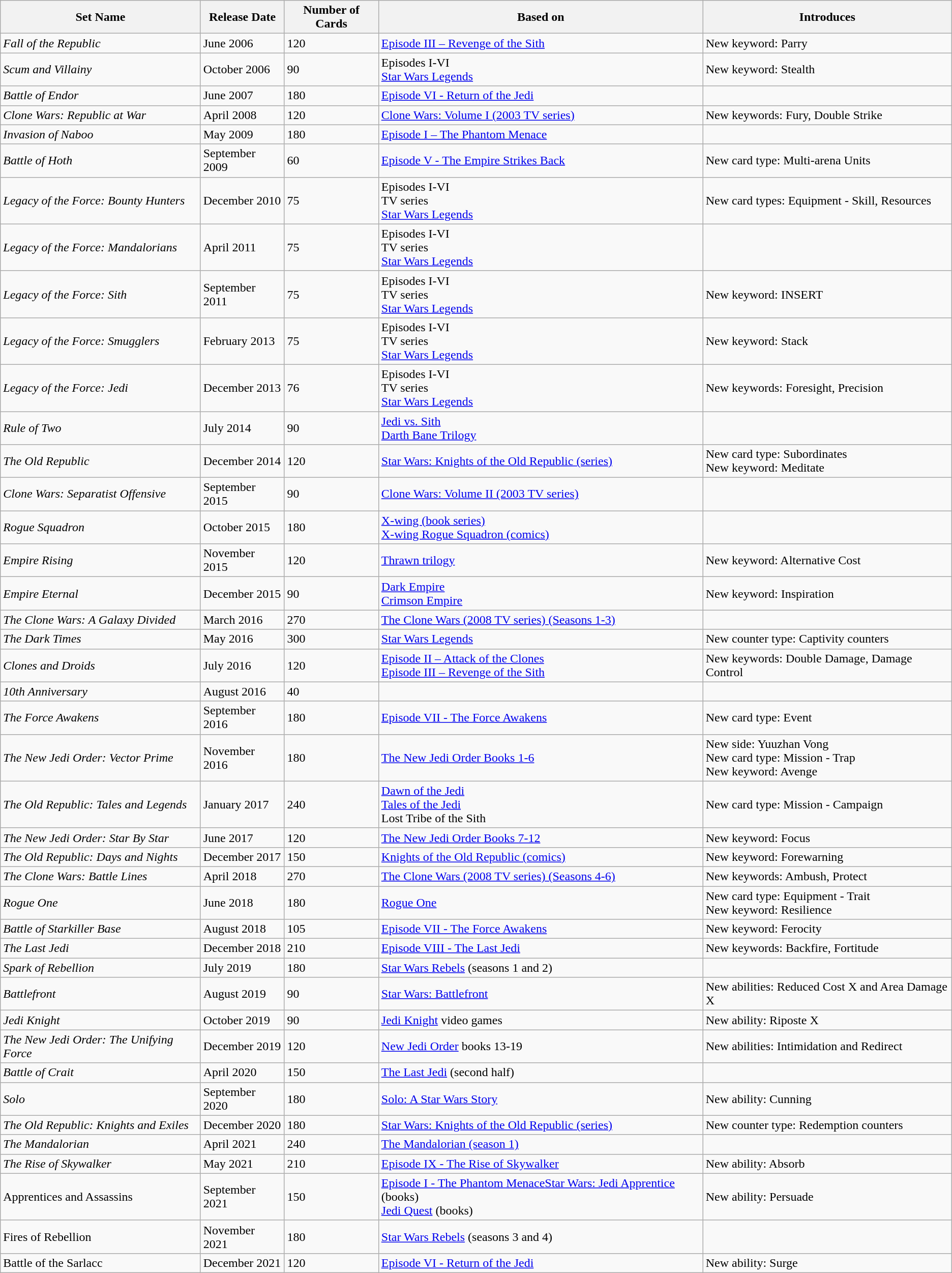<table class="wikitable">
<tr>
<th>Set Name</th>
<th>Release Date</th>
<th>Number of Cards</th>
<th>Based on</th>
<th>Introduces</th>
</tr>
<tr>
<td><em>Fall of the Republic</em></td>
<td>June 2006</td>
<td>120</td>
<td><a href='#'>Episode III – Revenge of the Sith</a></td>
<td>New keyword: Parry</td>
</tr>
<tr>
<td><em>Scum and Villainy</em></td>
<td>October 2006</td>
<td>90</td>
<td>Episodes I-VI<br><a href='#'>Star Wars Legends</a></td>
<td>New keyword: Stealth</td>
</tr>
<tr>
<td><em>Battle of Endor</em></td>
<td>June 2007</td>
<td>180</td>
<td><a href='#'>Episode VI - Return of the Jedi</a></td>
<td></td>
</tr>
<tr>
<td><em>Clone Wars: Republic at War</em></td>
<td>April 2008</td>
<td>120</td>
<td><a href='#'>Clone Wars: Volume I (2003 TV series)</a></td>
<td>New keywords: Fury, Double Strike</td>
</tr>
<tr>
<td><em>Invasion of Naboo</em></td>
<td>May 2009</td>
<td>180</td>
<td><a href='#'>Episode I – The Phantom Menace</a></td>
<td></td>
</tr>
<tr>
<td><em>Battle of Hoth</em></td>
<td>September 2009</td>
<td>60</td>
<td><a href='#'>Episode V - The Empire Strikes Back</a></td>
<td>New card type: Multi-arena Units</td>
</tr>
<tr>
<td><em>Legacy of the Force: Bounty Hunters</em></td>
<td>December 2010</td>
<td>75</td>
<td>Episodes I-VI<br>TV series<br><a href='#'>Star Wars Legends</a></td>
<td>New card types: Equipment - Skill, Resources</td>
</tr>
<tr>
<td><em>Legacy of the Force: Mandalorians</em></td>
<td>April 2011</td>
<td>75</td>
<td>Episodes I-VI<br>TV series<br><a href='#'>Star Wars Legends</a></td>
<td></td>
</tr>
<tr>
<td><em>Legacy of the Force: Sith</em></td>
<td>September 2011</td>
<td>75</td>
<td>Episodes I-VI<br>TV series<br><a href='#'>Star Wars Legends</a></td>
<td>New keyword: INSERT</td>
</tr>
<tr>
<td><em>Legacy of the Force: Smugglers</em></td>
<td>February 2013</td>
<td>75</td>
<td>Episodes I-VI<br>TV series<br><a href='#'>Star Wars Legends</a></td>
<td>New keyword: Stack</td>
</tr>
<tr>
<td><em>Legacy of the Force: Jedi</em></td>
<td>December 2013</td>
<td>76</td>
<td>Episodes I-VI<br>TV series<br><a href='#'>Star Wars Legends</a></td>
<td>New keywords: Foresight, Precision</td>
</tr>
<tr>
<td><em>Rule of Two</em></td>
<td>July 2014</td>
<td>90</td>
<td><a href='#'>Jedi vs. Sith</a><br><a href='#'>Darth Bane Trilogy</a></td>
<td></td>
</tr>
<tr>
<td><em>The Old Republic</em></td>
<td>December 2014</td>
<td>120</td>
<td><a href='#'>Star Wars: Knights of the Old Republic (series)</a></td>
<td>New card type: Subordinates<br>New keyword: Meditate</td>
</tr>
<tr>
<td><em>Clone Wars: Separatist Offensive</em></td>
<td>September 2015</td>
<td>90</td>
<td><a href='#'>Clone Wars: Volume II (2003 TV series)</a></td>
<td></td>
</tr>
<tr>
<td><em>Rogue Squadron</em></td>
<td>October 2015</td>
<td>180</td>
<td><a href='#'>X-wing (book series)</a><br><a href='#'>X-wing Rogue Squadron (comics)</a></td>
<td></td>
</tr>
<tr>
<td><em>Empire Rising</em></td>
<td>November 2015</td>
<td>120</td>
<td><a href='#'>Thrawn trilogy</a></td>
<td>New keyword: Alternative Cost</td>
</tr>
<tr>
<td><em>Empire Eternal</em></td>
<td>December 2015</td>
<td>90</td>
<td><a href='#'>Dark Empire</a><br><a href='#'>Crimson Empire</a></td>
<td>New keyword: Inspiration</td>
</tr>
<tr>
<td><em>The Clone Wars: A Galaxy Divided</em></td>
<td>March 2016</td>
<td>270</td>
<td><a href='#'>The Clone Wars (2008 TV series) (Seasons 1-3)</a></td>
<td></td>
</tr>
<tr>
<td><em>The Dark Times</em></td>
<td>May 2016</td>
<td>300</td>
<td><a href='#'>Star Wars Legends</a></td>
<td>New counter type: Captivity counters</td>
</tr>
<tr>
<td><em>Clones and Droids</em></td>
<td>July 2016</td>
<td>120</td>
<td><a href='#'>Episode II – Attack of the Clones</a><br><a href='#'>Episode III – Revenge of the Sith</a></td>
<td>New keywords: Double Damage, Damage Control</td>
</tr>
<tr>
<td><em>10th Anniversary</em></td>
<td>August 2016</td>
<td>40</td>
<td></td>
<td></td>
</tr>
<tr>
<td><em>The Force Awakens</em></td>
<td>September 2016</td>
<td>180</td>
<td><a href='#'>Episode VII - The Force Awakens</a></td>
<td>New card type: Event</td>
</tr>
<tr>
<td><em>The New Jedi Order: Vector Prime</em></td>
<td>November 2016</td>
<td>180</td>
<td><a href='#'>The New Jedi Order Books 1-6</a></td>
<td>New side: Yuuzhan Vong<br>New card type: Mission - Trap<br>New keyword: Avenge</td>
</tr>
<tr>
<td><em>The Old Republic: Tales and Legends</em></td>
<td>January 2017</td>
<td>240</td>
<td><a href='#'>Dawn of the Jedi</a><br><a href='#'>Tales of the Jedi</a><br>Lost Tribe of the Sith</td>
<td>New card type: Mission - Campaign</td>
</tr>
<tr>
<td><em>The New Jedi Order: Star By Star</em></td>
<td>June 2017</td>
<td>120</td>
<td><a href='#'>The New Jedi Order Books 7-12</a></td>
<td>New keyword: Focus</td>
</tr>
<tr>
<td><em>The Old Republic: Days and Nights</em></td>
<td>December 2017</td>
<td>150</td>
<td><a href='#'>Knights of the Old Republic (comics)</a></td>
<td>New keyword: Forewarning</td>
</tr>
<tr>
<td><em>The Clone Wars: Battle Lines</em></td>
<td>April 2018</td>
<td>270</td>
<td><a href='#'>The Clone Wars (2008 TV series) (Seasons 4-6)</a></td>
<td>New keywords: Ambush, Protect</td>
</tr>
<tr>
<td><em>Rogue One</em></td>
<td>June 2018</td>
<td>180</td>
<td><a href='#'>Rogue One</a></td>
<td>New card type: Equipment - Trait<br>New keyword: Resilience</td>
</tr>
<tr>
<td><em>Battle of Starkiller Base</em></td>
<td>August 2018</td>
<td>105</td>
<td><a href='#'>Episode VII - The Force Awakens</a></td>
<td>New keyword: Ferocity</td>
</tr>
<tr>
<td><em>The Last Jedi</em></td>
<td>December 2018</td>
<td>210</td>
<td><a href='#'>Episode VIII - The Last Jedi</a></td>
<td>New keywords: Backfire, Fortitude</td>
</tr>
<tr>
<td><em>Spark of Rebellion</em></td>
<td>July 2019</td>
<td>180</td>
<td><a href='#'>Star Wars Rebels</a> (seasons 1 and 2)</td>
<td></td>
</tr>
<tr>
<td><em>Battlefront</em></td>
<td>August 2019</td>
<td>90</td>
<td><a href='#'>Star Wars: Battlefront</a></td>
<td>New abilities: Reduced Cost X and Area Damage X</td>
</tr>
<tr>
<td><em>Jedi Knight</em></td>
<td>October 2019</td>
<td>90</td>
<td><a href='#'>Jedi Knight</a> video games</td>
<td>New ability: Riposte X</td>
</tr>
<tr>
<td><em>The New Jedi Order: The Unifying Force</em></td>
<td>December 2019</td>
<td>120</td>
<td><a href='#'>New Jedi Order</a> books 13-19</td>
<td>New abilities: Intimidation and Redirect</td>
</tr>
<tr>
<td><em>Battle of Crait</em></td>
<td>April 2020</td>
<td>150</td>
<td><a href='#'>The Last Jedi</a> (second half)</td>
<td></td>
</tr>
<tr>
<td><em>Solo</em></td>
<td>September 2020</td>
<td>180</td>
<td><a href='#'>Solo: A Star Wars Story</a></td>
<td>New ability: Cunning</td>
</tr>
<tr>
<td><em>The Old Republic: Knights and Exiles</em></td>
<td>December 2020</td>
<td>180</td>
<td><a href='#'>Star Wars: Knights of the Old Republic (series)</a></td>
<td>New counter type: Redemption counters</td>
</tr>
<tr>
<td><em>The Mandalorian</em></td>
<td>April 2021</td>
<td>240</td>
<td><a href='#'>The Mandalorian (season 1)</a></td>
<td></td>
</tr>
<tr>
<td><em>The Rise of Skywalker</em></td>
<td>May 2021</td>
<td>210</td>
<td><a href='#'>Episode IX - The Rise of Skywalker</a></td>
<td>New ability: Absorb</td>
</tr>
<tr>
<td>Apprentices and Assassins</td>
<td>September 2021</td>
<td>150</td>
<td><a href='#'>Episode I - The Phantom Menace</a><a href='#'>Star Wars: Jedi Apprentice</a> (books)<br><a href='#'>Jedi Quest</a> (books)</td>
<td>New ability: Persuade</td>
</tr>
<tr>
<td>Fires of Rebellion</td>
<td>November 2021</td>
<td>180</td>
<td><a href='#'>Star Wars Rebels</a> (seasons 3 and 4)</td>
<td></td>
</tr>
<tr>
<td>Battle of the Sarlacc</td>
<td>December 2021</td>
<td>120</td>
<td><a href='#'>Episode VI - Return of the Jedi</a></td>
<td>New ability: Surge</td>
</tr>
</table>
